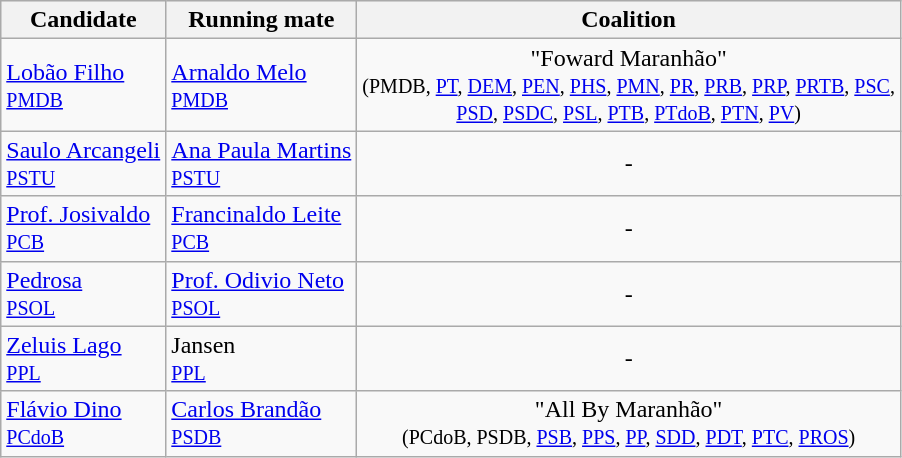<table class="sortable wikitable">
<tr style="background:#ececec; vertical-align:top;">
<th>Candidate</th>
<th>Running mate</th>
<th>Coalition</th>
</tr>
<tr>
<td><a href='#'>Lobão Filho</a><br><small><a href='#'>PMDB</a></small></td>
<td><a href='#'>Arnaldo Melo</a><br><small><a href='#'>PMDB</a></small></td>
<td style="text-align:center;">"Foward Maranhão"<br><small>(PMDB, <a href='#'>PT</a>, <a href='#'>DEM</a>, <a href='#'>PEN</a>, <a href='#'>PHS</a>, <a href='#'>PMN</a>, <a href='#'>PR</a>, <a href='#'>PRB</a>, <a href='#'>PRP</a>, <a href='#'>PRTB</a>, <a href='#'>PSC</a>,<br> <a href='#'>PSD</a>, <a href='#'>PSDC</a>, <a href='#'>PSL</a>, <a href='#'>PTB</a>, <a href='#'>PTdoB</a>, <a href='#'>PTN</a>, <a href='#'>PV</a>)</small></td>
</tr>
<tr>
<td><a href='#'>Saulo Arcangeli</a><br><small><a href='#'>PSTU</a></small></td>
<td><a href='#'>Ana Paula Martins</a><br><small><a href='#'>PSTU</a></small></td>
<td style="text-align:center;">-</td>
</tr>
<tr>
<td><a href='#'>Prof. Josivaldo</a><br><small><a href='#'>PCB</a></small></td>
<td><a href='#'>Francinaldo Leite</a><br><small><a href='#'>PCB</a></small></td>
<td style="text-align:center;">-</td>
</tr>
<tr>
<td><a href='#'>Pedrosa</a><br><small><a href='#'>PSOL</a></small></td>
<td><a href='#'>Prof. Odivio Neto</a><br><small><a href='#'>PSOL</a></small></td>
<td style="text-align:center;">-</td>
</tr>
<tr>
<td><a href='#'>Zeluis Lago</a><br><small><a href='#'>PPL</a></small></td>
<td>Jansen<br><small><a href='#'>PPL</a></small></td>
<td style="text-align:center;">-</td>
</tr>
<tr>
<td><a href='#'>Flávio Dino</a><br><small><a href='#'>PCdoB</a></small></td>
<td><a href='#'>Carlos Brandão</a><br><small><a href='#'>PSDB</a></small></td>
<td style="text-align:center;">"All By Maranhão"<br><small>(PCdoB, PSDB, <a href='#'>PSB</a>, <a href='#'>PPS</a>, <a href='#'>PP</a>, <a href='#'>SDD</a>, <a href='#'>PDT</a>, <a href='#'>PTC</a>, <a href='#'>PROS</a>)</small></td>
</tr>
</table>
